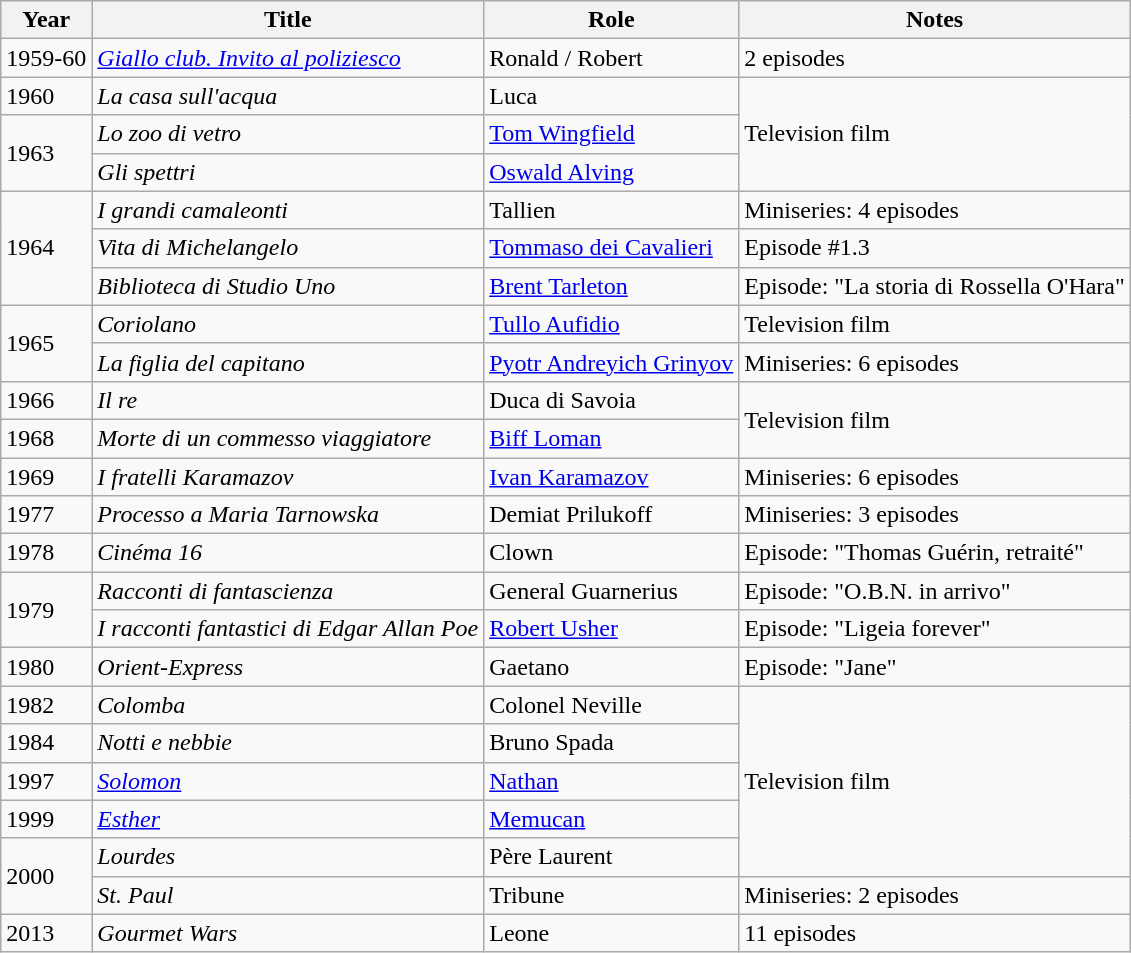<table class="wikitable">
<tr>
<th>Year</th>
<th>Title</th>
<th>Role</th>
<th>Notes</th>
</tr>
<tr>
<td>1959-60</td>
<td><em><a href='#'>Giallo club. Invito al poliziesco</a></em></td>
<td>Ronald / Robert</td>
<td>2 episodes</td>
</tr>
<tr>
<td>1960</td>
<td><em>La casa sull'acqua</em></td>
<td>Luca</td>
<td rowspan="3">Television film</td>
</tr>
<tr>
<td rowspan="2">1963</td>
<td><em>Lo zoo di vetro</em></td>
<td><a href='#'>Tom Wingfield</a></td>
</tr>
<tr>
<td><em>Gli spettri</em></td>
<td><a href='#'>Oswald Alving</a></td>
</tr>
<tr>
<td rowspan="3">1964</td>
<td><em>I grandi camaleonti</em></td>
<td>Tallien</td>
<td>Miniseries: 4 episodes</td>
</tr>
<tr>
<td><em>Vita di Michelangelo</em></td>
<td><a href='#'>Tommaso dei Cavalieri</a></td>
<td>Episode #1.3</td>
</tr>
<tr>
<td><em>Biblioteca di Studio Uno</em></td>
<td><a href='#'>Brent Tarleton</a></td>
<td>Episode: "La storia di Rossella O'Hara"</td>
</tr>
<tr>
<td rowspan="2">1965</td>
<td><em>Coriolano</em></td>
<td><a href='#'>Tullo Aufidio</a></td>
<td>Television film</td>
</tr>
<tr>
<td><em>La figlia del capitano</em></td>
<td><a href='#'>Pyotr Andreyich Grinyov</a></td>
<td>Miniseries: 6 episodes</td>
</tr>
<tr>
<td>1966</td>
<td><em>Il re</em></td>
<td>Duca di Savoia</td>
<td rowspan="2">Television film</td>
</tr>
<tr>
<td>1968</td>
<td><em>Morte di un commesso viaggiatore</em></td>
<td><a href='#'>Biff Loman</a></td>
</tr>
<tr>
<td>1969</td>
<td><em>I fratelli Karamazov</em></td>
<td><a href='#'>Ivan Karamazov</a></td>
<td>Miniseries: 6 episodes</td>
</tr>
<tr>
<td>1977</td>
<td><em>Processo a Maria Tarnowska</em></td>
<td>Demiat Prilukoff</td>
<td>Miniseries: 3 episodes</td>
</tr>
<tr>
<td>1978</td>
<td><em>Cinéma 16</em></td>
<td>Clown</td>
<td>Episode: "Thomas Guérin, retraité"</td>
</tr>
<tr>
<td rowspan="2">1979</td>
<td><em>Racconti di fantascienza</em></td>
<td>General Guarnerius</td>
<td>Episode: "O.B.N. in arrivo"</td>
</tr>
<tr>
<td><em>I racconti fantastici di Edgar Allan Poe</em></td>
<td><a href='#'>Robert Usher</a></td>
<td>Episode: "Ligeia forever"</td>
</tr>
<tr>
<td>1980</td>
<td><em>Orient-Express</em></td>
<td>Gaetano</td>
<td>Episode: "Jane"</td>
</tr>
<tr>
<td>1982</td>
<td><em>Colomba</em></td>
<td>Colonel Neville</td>
<td rowspan="5">Television film</td>
</tr>
<tr>
<td>1984</td>
<td><em>Notti e nebbie</em></td>
<td>Bruno Spada</td>
</tr>
<tr>
<td>1997</td>
<td><a href='#'><em>Solomon</em></a></td>
<td><a href='#'>Nathan</a></td>
</tr>
<tr>
<td>1999</td>
<td><a href='#'><em>Esther</em></a></td>
<td><a href='#'>Memucan</a></td>
</tr>
<tr>
<td rowspan="2">2000</td>
<td><em>Lourdes</em></td>
<td>Père Laurent</td>
</tr>
<tr>
<td><em>St. Paul</em></td>
<td>Tribune</td>
<td>Miniseries: 2 episodes</td>
</tr>
<tr>
<td>2013</td>
<td><em>Gourmet Wars</em></td>
<td>Leone</td>
<td>11 episodes</td>
</tr>
</table>
